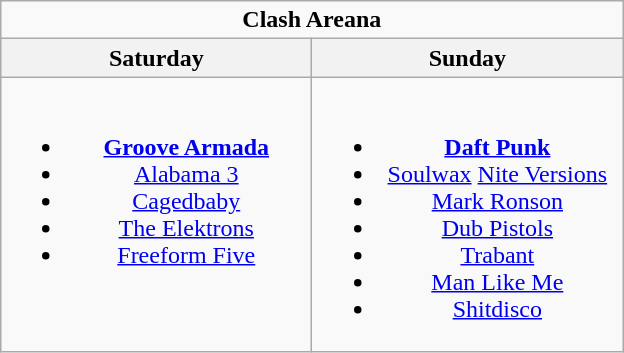<table class="wikitable">
<tr>
<td colspan="2" align="center"><strong>Clash Areana</strong></td>
</tr>
<tr>
<th>Saturday</th>
<th>Sunday</th>
</tr>
<tr>
<td valign="top" align="center" width=200><br><ul><li><strong><a href='#'>Groove Armada</a></strong></li><li><a href='#'>Alabama 3</a></li><li><a href='#'>Cagedbaby</a></li><li><a href='#'>The Elektrons</a></li><li><a href='#'>Freeform Five</a></li></ul></td>
<td valign="top" align="center" width=200><br><ul><li><strong><a href='#'>Daft Punk</a></strong></li><li><a href='#'>Soulwax</a> <a href='#'>Nite Versions</a></li><li><a href='#'>Mark Ronson</a></li><li><a href='#'>Dub Pistols</a></li><li><a href='#'>Trabant</a></li><li><a href='#'>Man Like Me</a></li><li><a href='#'>Shitdisco</a></li></ul></td>
</tr>
</table>
